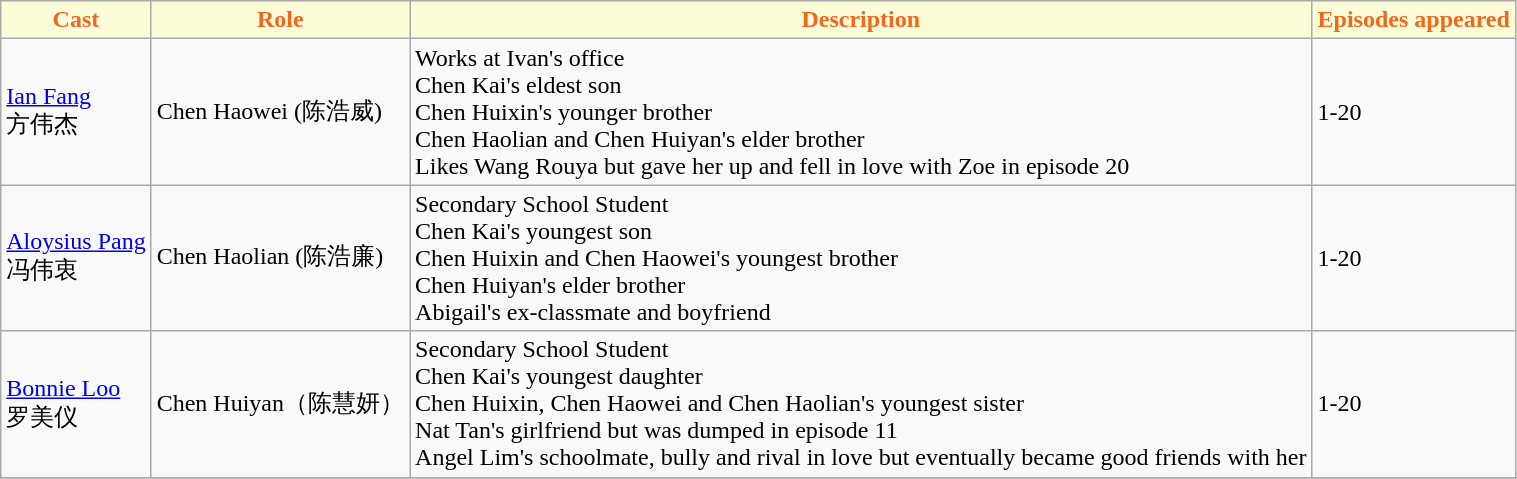<table class="wikitable">
<tr>
<th style="background:#fcfcd9; color:#ee681d">Cast</th>
<th style="background:#fcfcd9; color:#ee681d">Role</th>
<th style="background:#fcfcd9; color:#ee681d">Description</th>
<th style="background:#fcfcd9; color:#ee681d">Episodes appeared</th>
</tr>
<tr>
<td><a href='#'>Ian Fang</a> <br> 方伟杰</td>
<td>Chen Haowei (陈浩威)</td>
<td>Works at Ivan's office <br> Chen Kai's eldest son <br> Chen Huixin's younger brother <br> Chen Haolian and Chen Huiyan's elder brother <br> Likes Wang Rouya but gave her up and fell in love with Zoe in episode 20</td>
<td>1-20</td>
</tr>
<tr>
<td><a href='#'>Aloysius Pang</a> <br> 冯伟衷</td>
<td>Chen Haolian (陈浩廉)</td>
<td>Secondary School Student<br> Chen Kai's youngest son <br> Chen Huixin and Chen Haowei's youngest brother <br> Chen Huiyan's elder brother <br> Abigail's ex-classmate and boyfriend</td>
<td>1-20</td>
</tr>
<tr>
<td><a href='#'>Bonnie Loo</a> <br> 罗美仪</td>
<td>Chen Huiyan（陈慧妍）</td>
<td>Secondary School Student<br> Chen Kai's youngest daughter <br> Chen Huixin, Chen Haowei and Chen Haolian's youngest sister <br> Nat Tan's girlfriend but was dumped in episode 11 <br> Angel Lim's schoolmate, bully and rival in love but eventually became good friends with her</td>
<td>1-20</td>
</tr>
<tr>
</tr>
</table>
